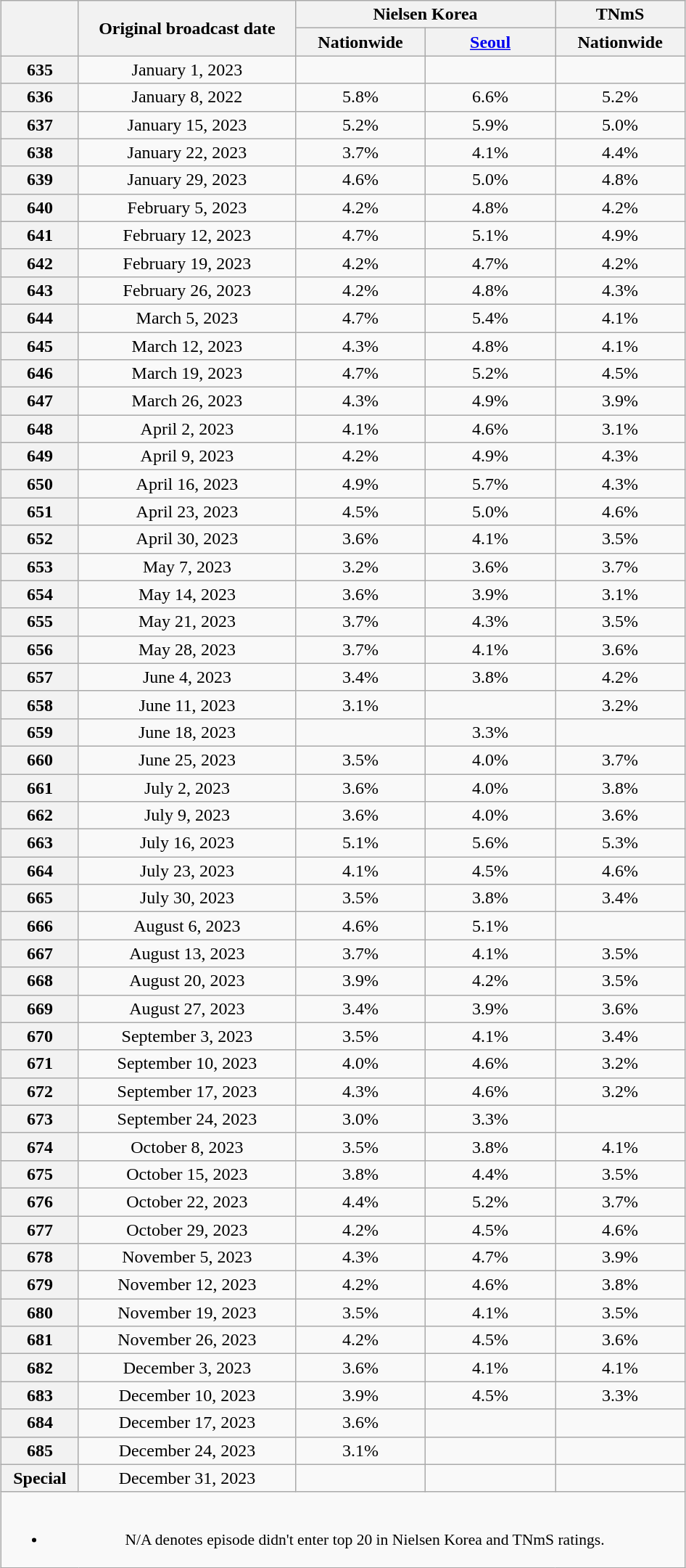<table class="wikitable sortable" style="margin-left: auto; margin-right: auto; text-align:center">
<tr>
<th scope="col" rowspan="2" style="width:4em"></th>
<th scope="col" rowspan="2" style="width:12em">Original broadcast date</th>
<th scope="col" colspan="2">Nielsen Korea</th>
<th scope="col">TNmS</th>
</tr>
<tr>
<th scope="col" style="width:7em">Nationwide</th>
<th scope="col" style="width:7em"><a href='#'>Seoul</a></th>
<th scope="col" style="width:7em">Nationwide</th>
</tr>
<tr>
<th scope="col">635</th>
<td>January 1, 2023</td>
<td><strong></strong> </td>
<td><strong></strong> </td>
<td><strong></strong> </td>
</tr>
<tr>
<th scope="col">636</th>
<td>January 8, 2022</td>
<td>5.8% </td>
<td>6.6% </td>
<td>5.2% </td>
</tr>
<tr>
<th scope="col">637</th>
<td>January 15, 2023</td>
<td>5.2% </td>
<td>5.9% </td>
<td>5.0% </td>
</tr>
<tr>
<th scope="col">638</th>
<td>January 22, 2023</td>
<td>3.7% </td>
<td>4.1% </td>
<td>4.4% </td>
</tr>
<tr>
<th scope="col">639</th>
<td>January 29, 2023</td>
<td>4.6% </td>
<td>5.0% </td>
<td>4.8% </td>
</tr>
<tr>
<th scope="col">640</th>
<td>February 5, 2023</td>
<td>4.2% </td>
<td>4.8% </td>
<td>4.2% </td>
</tr>
<tr>
<th scope="col">641</th>
<td>February 12, 2023</td>
<td>4.7% </td>
<td>5.1% </td>
<td>4.9% </td>
</tr>
<tr>
<th scope="col">642</th>
<td>February 19, 2023</td>
<td>4.2% </td>
<td>4.7% </td>
<td>4.2% </td>
</tr>
<tr>
<th scope="col">643</th>
<td>February 26, 2023</td>
<td>4.2% </td>
<td>4.8% </td>
<td>4.3% </td>
</tr>
<tr>
<th scope="col">644</th>
<td>March 5, 2023</td>
<td>4.7% </td>
<td>5.4% </td>
<td>4.1% </td>
</tr>
<tr>
<th scope="col">645</th>
<td>March 12, 2023</td>
<td>4.3% </td>
<td>4.8% </td>
<td>4.1% </td>
</tr>
<tr>
<th scope="col">646</th>
<td>March 19, 2023</td>
<td>4.7% </td>
<td>5.2% </td>
<td>4.5% </td>
</tr>
<tr>
<th scope="col">647</th>
<td>March 26, 2023</td>
<td>4.3% </td>
<td>4.9% </td>
<td>3.9% </td>
</tr>
<tr>
<th scope="col">648</th>
<td>April 2, 2023</td>
<td>4.1% </td>
<td>4.6% </td>
<td>3.1% </td>
</tr>
<tr>
<th scope="col">649</th>
<td>April 9, 2023</td>
<td>4.2% </td>
<td>4.9% </td>
<td>4.3% </td>
</tr>
<tr>
<th scope="col">650</th>
<td>April 16, 2023</td>
<td>4.9% </td>
<td>5.7% </td>
<td>4.3% </td>
</tr>
<tr>
<th scope="col">651</th>
<td>April 23, 2023</td>
<td>4.5% </td>
<td>5.0% </td>
<td>4.6% </td>
</tr>
<tr>
<th scope="col">652</th>
<td>April 30, 2023</td>
<td>3.6% </td>
<td>4.1% </td>
<td>3.5% </td>
</tr>
<tr>
<th scope="col">653</th>
<td>May 7, 2023</td>
<td>3.2% </td>
<td>3.6% </td>
<td>3.7% </td>
</tr>
<tr>
<th scope="col">654</th>
<td>May 14, 2023</td>
<td>3.6% </td>
<td>3.9% </td>
<td>3.1% </td>
</tr>
<tr>
<th scope="col">655</th>
<td>May 21, 2023</td>
<td>3.7% </td>
<td>4.3% </td>
<td>3.5% </td>
</tr>
<tr>
<th scope="col">656</th>
<td>May 28, 2023</td>
<td>3.7% </td>
<td>4.1% </td>
<td>3.6% </td>
</tr>
<tr>
<th scope="col">657</th>
<td>June 4, 2023</td>
<td>3.4% </td>
<td>3.8% </td>
<td>4.2% </td>
</tr>
<tr>
<th scope="col">658</th>
<td>June 11, 2023</td>
<td>3.1% </td>
<td><strong></strong> </td>
<td>3.2% </td>
</tr>
<tr>
<th scope="col">659</th>
<td>June 18, 2023</td>
<td><strong></strong> </td>
<td>3.3% </td>
<td></td>
</tr>
<tr>
<th scope="col">660</th>
<td>June 25, 2023</td>
<td>3.5% </td>
<td>4.0% </td>
<td>3.7% </td>
</tr>
<tr>
<th scope="col">661</th>
<td>July 2, 2023</td>
<td>3.6% </td>
<td>4.0% </td>
<td>3.8% </td>
</tr>
<tr>
<th scope="col">662</th>
<td>July 9, 2023</td>
<td>3.6% </td>
<td>4.0% </td>
<td>3.6% </td>
</tr>
<tr>
<th scope="col">663</th>
<td>July 16, 2023</td>
<td>5.1% </td>
<td>5.6% </td>
<td>5.3% </td>
</tr>
<tr>
<th scope="col">664</th>
<td>July 23, 2023</td>
<td>4.1% </td>
<td>4.5% </td>
<td>4.6% </td>
</tr>
<tr>
<th scope="col">665</th>
<td>July 30, 2023</td>
<td>3.5% </td>
<td>3.8% </td>
<td>3.4% </td>
</tr>
<tr>
<th scope="col">666</th>
<td>August 6, 2023</td>
<td>4.6% </td>
<td>5.1% </td>
<td></td>
</tr>
<tr>
<th scope="col">667</th>
<td>August 13, 2023</td>
<td>3.7% </td>
<td>4.1% </td>
<td>3.5% </td>
</tr>
<tr>
<th scope="col">668</th>
<td>August 20, 2023</td>
<td>3.9% </td>
<td>4.2% </td>
<td>3.5% </td>
</tr>
<tr>
<th scope="col">669</th>
<td>August 27, 2023</td>
<td>3.4% </td>
<td>3.9% </td>
<td>3.6% </td>
</tr>
<tr>
<th scope="col">670</th>
<td>September 3, 2023</td>
<td>3.5% </td>
<td>4.1% </td>
<td>3.4% </td>
</tr>
<tr>
<th scope="col">671</th>
<td>September 10, 2023</td>
<td>4.0% </td>
<td>4.6% </td>
<td>3.2% </td>
</tr>
<tr>
<th scope="col">672</th>
<td>September 17, 2023</td>
<td>4.3% </td>
<td>4.6% </td>
<td>3.2% </td>
</tr>
<tr>
<th scope="col">673</th>
<td>September 24, 2023</td>
<td>3.0% </td>
<td>3.3% </td>
<td><strong></strong> </td>
</tr>
<tr>
<th scope="col">674</th>
<td>October 8, 2023</td>
<td>3.5% </td>
<td>3.8% </td>
<td>4.1% </td>
</tr>
<tr>
<th scope="col">675</th>
<td>October 15, 2023</td>
<td>3.8% </td>
<td>4.4% </td>
<td>3.5% </td>
</tr>
<tr>
<th scope="col">676</th>
<td>October 22, 2023</td>
<td>4.4% </td>
<td>5.2% </td>
<td>3.7% </td>
</tr>
<tr>
<th scope="col">677</th>
<td>October 29, 2023</td>
<td>4.2% </td>
<td>4.5% </td>
<td>4.6% </td>
</tr>
<tr>
<th scope="col">678</th>
<td>November 5, 2023</td>
<td>4.3% </td>
<td>4.7% </td>
<td>3.9% </td>
</tr>
<tr>
<th scope="col">679</th>
<td>November 12, 2023</td>
<td>4.2% </td>
<td>4.6% </td>
<td>3.8% </td>
</tr>
<tr>
<th scope="col">680</th>
<td>November 19, 2023</td>
<td>3.5% </td>
<td>4.1% </td>
<td>3.5% </td>
</tr>
<tr>
<th scope="col">681</th>
<td>November 26, 2023</td>
<td>4.2% </td>
<td>4.5% </td>
<td>3.6% </td>
</tr>
<tr>
<th scope="col">682</th>
<td>December 3, 2023</td>
<td>3.6% </td>
<td>4.1% </td>
<td>4.1% </td>
</tr>
<tr>
<th scope="col">683</th>
<td>December 10, 2023</td>
<td>3.9% </td>
<td>4.5% </td>
<td>3.3% </td>
</tr>
<tr>
<th scope="col">684</th>
<td>December 17, 2023</td>
<td>3.6% </td>
<td></td>
<td></td>
</tr>
<tr>
<th scope="col">685</th>
<td>December 24, 2023</td>
<td>3.1%	</td>
<td></td>
<td></td>
</tr>
<tr>
<th scope="col">Special</th>
<td>December 31, 2023</td>
<td></td>
<td></td>
<td></td>
</tr>
<tr>
<td colspan="5" style="font-size:90%; text-center:left"><br><ul><li>N/A denotes episode didn't enter top 20 in Nielsen Korea and TNmS ratings.</li></ul></td>
</tr>
</table>
